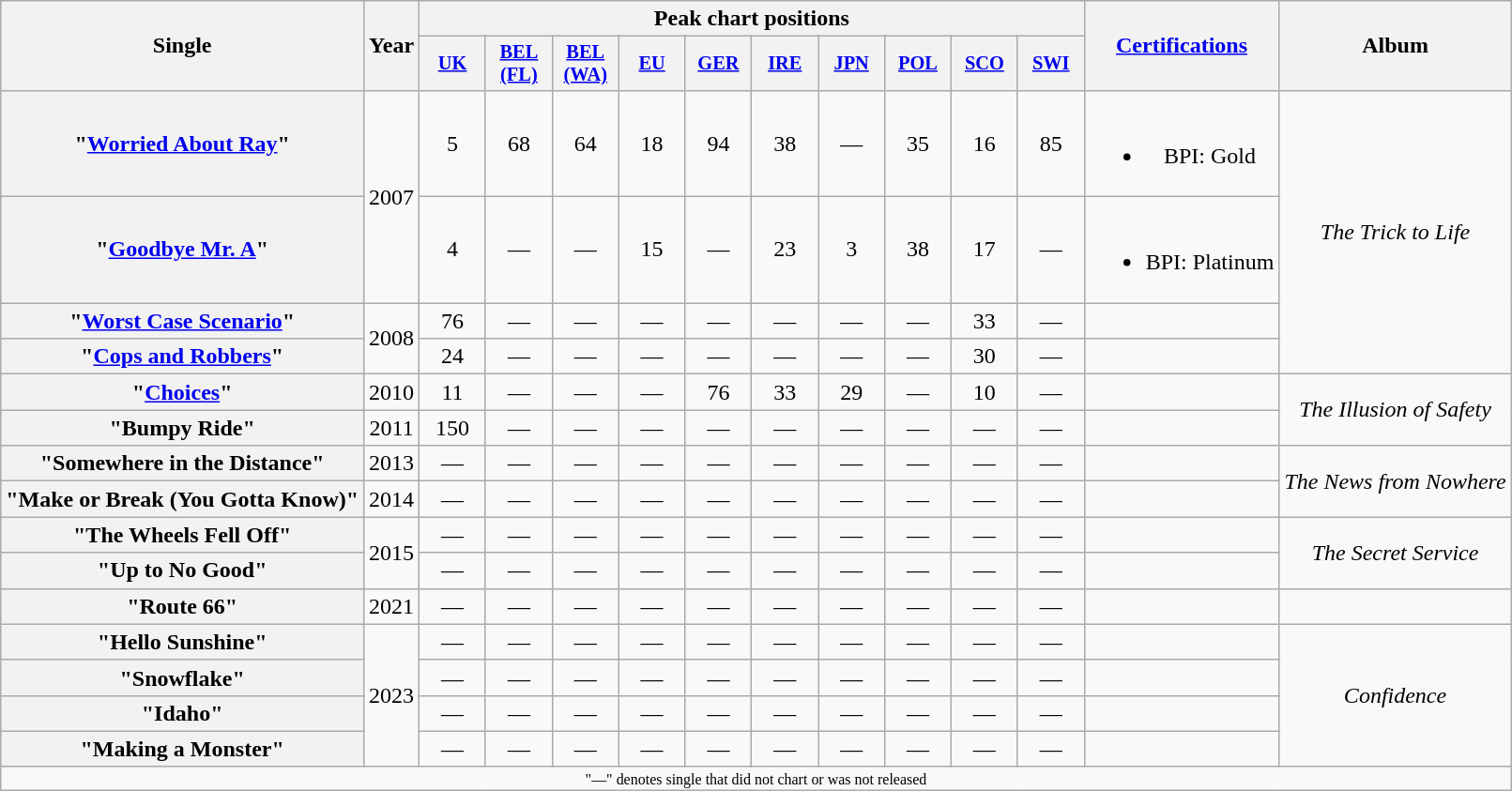<table class="wikitable plainrowheaders" style="text-align:center;">
<tr>
<th scope="col" rowspan="2">Single</th>
<th scope="col" rowspan="2">Year</th>
<th scope="col" colspan="10">Peak chart positions</th>
<th scope="col" rowspan="2"><a href='#'>Certifications</a></th>
<th scope="col" rowspan="2">Album</th>
</tr>
<tr>
<th scope="col" style="width:3em;font-size:85%;"><a href='#'>UK</a><br></th>
<th scope="col" style="width:3em;font-size:85%;"><a href='#'>BEL<br>(FL)</a><br></th>
<th scope="col" style="width:3em;font-size:85%;"><a href='#'>BEL<br>(WA)</a><br></th>
<th scope="col" style="width:3em;font-size:85%;"><a href='#'>EU</a><br></th>
<th scope="col" style="width:3em;font-size:85%;"><a href='#'>GER</a><br></th>
<th scope="col" style="width:3em;font-size:85%;"><a href='#'>IRE</a><br></th>
<th scope="col" style="width:3em;font-size:85%;"><a href='#'>JPN</a><br></th>
<th scope="col" style="width:3em;font-size:85%;"><a href='#'>POL</a><br></th>
<th scope="col" style="width:3em;font-size:85%;"><a href='#'>SCO</a><br></th>
<th scope="col" style="width:3em;font-size:85%;"><a href='#'>SWI</a><br></th>
</tr>
<tr>
<th scope="row">"<a href='#'>Worried About Ray</a>"</th>
<td rowspan="2">2007</td>
<td>5</td>
<td>68</td>
<td>64</td>
<td>18</td>
<td>94</td>
<td>38</td>
<td>—</td>
<td>35</td>
<td>16</td>
<td>85</td>
<td><br><ul><li>BPI: Gold</li></ul></td>
<td rowspan="4" style="text-align:center;"><em>The Trick to Life</em></td>
</tr>
<tr>
<th scope="row">"<a href='#'>Goodbye Mr. A</a>"</th>
<td>4</td>
<td>—</td>
<td>—</td>
<td>15</td>
<td>—</td>
<td>23</td>
<td>3</td>
<td>38</td>
<td>17</td>
<td>—</td>
<td><br><ul><li>BPI: Platinum</li></ul></td>
</tr>
<tr>
<th scope="row">"<a href='#'>Worst Case Scenario</a>"</th>
<td rowspan="2">2008</td>
<td>76</td>
<td>—</td>
<td>—</td>
<td>—</td>
<td>—</td>
<td>—</td>
<td>—</td>
<td>—</td>
<td>33</td>
<td>—</td>
<td></td>
</tr>
<tr>
<th scope="row">"<a href='#'>Cops and Robbers</a>"</th>
<td>24</td>
<td>—</td>
<td>—</td>
<td>—</td>
<td>—</td>
<td>—</td>
<td>—</td>
<td>—</td>
<td>30</td>
<td>—</td>
<td></td>
</tr>
<tr>
<th scope="row">"<a href='#'>Choices</a>"</th>
<td>2010</td>
<td>11</td>
<td>—</td>
<td>—</td>
<td>—</td>
<td>76</td>
<td>33</td>
<td>29</td>
<td>—</td>
<td>10</td>
<td>—</td>
<td></td>
<td rowspan="2" style="text-align:center;"><em>The Illusion of Safety</em></td>
</tr>
<tr>
<th scope="row">"Bumpy Ride"</th>
<td>2011</td>
<td>150</td>
<td>—</td>
<td>—</td>
<td>—</td>
<td>—</td>
<td>—</td>
<td>—</td>
<td>—</td>
<td>—</td>
<td>—</td>
<td></td>
</tr>
<tr>
<th scope="row">"Somewhere in the Distance"</th>
<td>2013</td>
<td>—</td>
<td>—</td>
<td>—</td>
<td>—</td>
<td>—</td>
<td>—</td>
<td>—</td>
<td>—</td>
<td>—</td>
<td>—</td>
<td></td>
<td rowspan="2" style="text-align:center;"><em>The News from Nowhere</em></td>
</tr>
<tr>
<th scope="row">"Make or Break (You Gotta Know)"</th>
<td>2014</td>
<td>—</td>
<td>—</td>
<td>—</td>
<td>—</td>
<td>—</td>
<td>—</td>
<td>—</td>
<td>—</td>
<td>—</td>
<td>—</td>
<td></td>
</tr>
<tr>
<th scope="row">"The Wheels Fell Off"</th>
<td rowspan="2">2015</td>
<td>—</td>
<td>—</td>
<td>—</td>
<td>—</td>
<td>—</td>
<td>—</td>
<td>—</td>
<td>—</td>
<td>—</td>
<td>—</td>
<td></td>
<td rowspan="2"><em>The Secret Service</em></td>
</tr>
<tr>
<th scope="row">"Up to No Good"</th>
<td>—</td>
<td>—</td>
<td>—</td>
<td>—</td>
<td>—</td>
<td>—</td>
<td>—</td>
<td>—</td>
<td>—</td>
<td>—</td>
<td></td>
</tr>
<tr>
<th scope="row">"Route 66"<br></th>
<td>2021</td>
<td>—</td>
<td>—</td>
<td>—</td>
<td>—</td>
<td>—</td>
<td>—</td>
<td>—</td>
<td>—</td>
<td>—</td>
<td>—</td>
<td></td>
<td></td>
</tr>
<tr>
<th scope="row">"Hello Sunshine"</th>
<td rowspan="4">2023</td>
<td>—</td>
<td>—</td>
<td>—</td>
<td>—</td>
<td>—</td>
<td>—</td>
<td>—</td>
<td>—</td>
<td>—</td>
<td>—</td>
<td></td>
<td rowspan="4"><em>Confidence</em></td>
</tr>
<tr>
<th scope="row">"Snowflake"</th>
<td>—</td>
<td>—</td>
<td>—</td>
<td>—</td>
<td>—</td>
<td>—</td>
<td>—</td>
<td>—</td>
<td>—</td>
<td>—</td>
<td></td>
</tr>
<tr>
<th scope="row">"Idaho"</th>
<td>—</td>
<td>—</td>
<td>—</td>
<td>—</td>
<td>—</td>
<td>—</td>
<td>—</td>
<td>—</td>
<td>—</td>
<td>—</td>
<td></td>
</tr>
<tr>
<th scope="row">"Making a Monster"</th>
<td>—</td>
<td>—</td>
<td>—</td>
<td>—</td>
<td>—</td>
<td>—</td>
<td>—</td>
<td>—</td>
<td>—</td>
<td>—</td>
<td></td>
</tr>
<tr>
<td colspan="14" style="font-size: 8pt">"—" denotes single that did not chart or was not released</td>
</tr>
</table>
